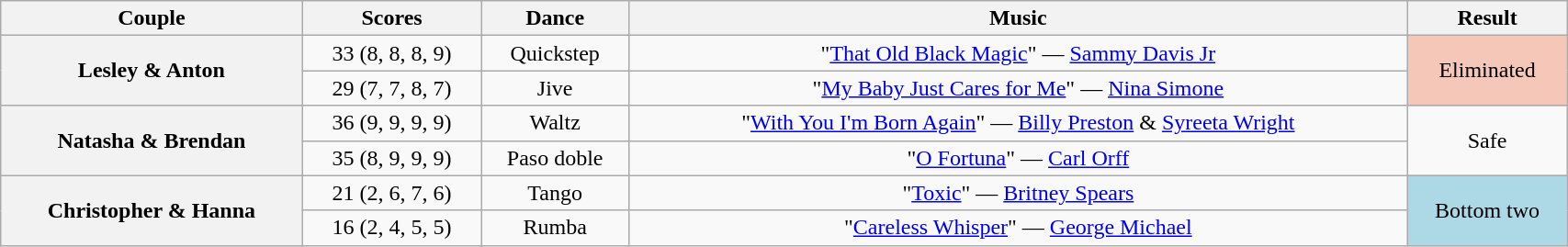<table class="wikitable sortable" style="text-align:center; width:90%">
<tr>
<th scope="col">Couple</th>
<th scope="col">Scores</th>
<th scope="col" class="unsortable">Dance</th>
<th scope="col" class="unsortable">Music</th>
<th scope="col" class="unsortable">Result</th>
</tr>
<tr>
<th scope="row" rowspan=2>Lesley & Anton</th>
<td>33 (8, 8, 8, 9)</td>
<td>Quickstep</td>
<td>"<a href='#'>That Old Black Magic</a>" — <a href='#'>Sammy Davis Jr</a></td>
<td rowspan=2 bgcolor="f4c7b8">Eliminated</td>
</tr>
<tr>
<td>29 (7, 7, 8, 7)</td>
<td>Jive</td>
<td>"<a href='#'>My Baby Just Cares for Me</a>" — <a href='#'>Nina Simone</a></td>
</tr>
<tr>
<th scope="row" rowspan=2>Natasha & Brendan</th>
<td>36 (9, 9, 9, 9)</td>
<td>Waltz</td>
<td>"<a href='#'>With You I'm Born Again</a>" — <a href='#'>Billy Preston</a> & <a href='#'>Syreeta Wright</a></td>
<td rowspan=2>Safe</td>
</tr>
<tr>
<td>35 (8, 9, 9, 9)</td>
<td>Paso doble</td>
<td>"<a href='#'>O Fortuna</a>" — <a href='#'>Carl Orff</a></td>
</tr>
<tr>
<th scope="row" rowspan=2>Christopher & Hanna</th>
<td>21 (2, 6, 7, 6)</td>
<td>Tango</td>
<td>"<a href='#'>Toxic</a>" — <a href='#'>Britney Spears</a></td>
<td rowspan=2 bgcolor="lightblue">Bottom two</td>
</tr>
<tr>
<td>16 (2, 4, 5, 5)</td>
<td>Rumba</td>
<td>"<a href='#'>Careless Whisper</a>" — <a href='#'>George Michael</a></td>
</tr>
</table>
